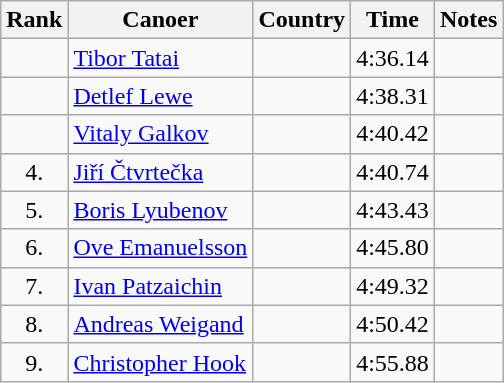<table class="wikitable sortable" style="text-align:center">
<tr>
<th>Rank</th>
<th>Canoer</th>
<th>Country</th>
<th>Time</th>
<th>Notes</th>
</tr>
<tr>
<td></td>
<td align=left athlete><a href='#'>Tibor Tatai</a></td>
<td align=left></td>
<td>4:36.14</td>
<td></td>
</tr>
<tr>
<td></td>
<td align=left athlete><a href='#'>Detlef Lewe</a></td>
<td align=left></td>
<td>4:38.31</td>
<td></td>
</tr>
<tr>
<td></td>
<td align=left athlete><a href='#'>Vitaly Galkov</a></td>
<td align=left></td>
<td>4:40.42</td>
<td></td>
</tr>
<tr>
<td>4.</td>
<td align=left athlete><a href='#'>Jiří Čtvrtečka</a></td>
<td align=left></td>
<td>4:40.74</td>
<td></td>
</tr>
<tr>
<td>5.</td>
<td align=left athlete><a href='#'>Boris Lyubenov</a></td>
<td align=left></td>
<td>4:43.43</td>
<td></td>
</tr>
<tr>
<td>6.</td>
<td align=left athlete><a href='#'>Ove Emanuelsson</a></td>
<td align=left></td>
<td>4:45.80</td>
<td></td>
</tr>
<tr>
<td>7.</td>
<td align=left athlete><a href='#'>Ivan Patzaichin</a></td>
<td align=left></td>
<td>4:49.32</td>
<td></td>
</tr>
<tr>
<td>8.</td>
<td align=left athlete><a href='#'>Andreas Weigand</a></td>
<td align=left></td>
<td>4:50.42</td>
<td></td>
</tr>
<tr>
<td>9.</td>
<td align=left athlete><a href='#'>Christopher Hook</a></td>
<td align=left></td>
<td>4:55.88</td>
<td></td>
</tr>
</table>
